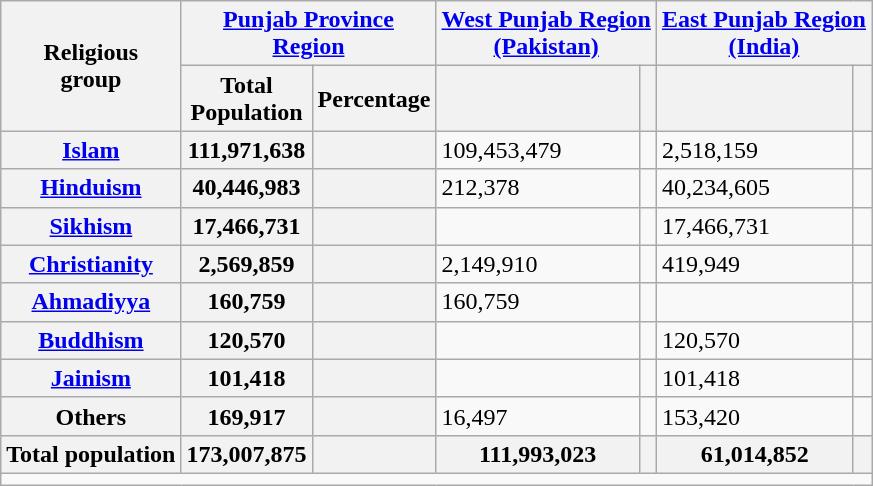<table class="wikitable sortable">
<tr>
<th rowspan="2">Religious<br>group</th>
<th colspan="2"><a href='#'>Punjab Province<br>Region</a></th>
<th colspan="2"><a href='#'>West Punjab Region<br>(Pakistan)</a></th>
<th colspan="2"><a href='#'>East Punjab Region<br>(India)</a></th>
</tr>
<tr>
<th>Total<br>Population</th>
<th>Percentage</th>
<th><a href='#'></a></th>
<th></th>
<th></th>
<th></th>
</tr>
<tr>
<th><a href='#'>Islam</a> </th>
<th>111,971,638</th>
<th></th>
<td>109,453,479</td>
<td></td>
<td>2,518,159</td>
<td></td>
</tr>
<tr>
<th><a href='#'>Hinduism</a> </th>
<th>40,446,983</th>
<th></th>
<td>212,378</td>
<td></td>
<td>40,234,605</td>
<td></td>
</tr>
<tr>
<th><a href='#'>Sikhism</a> </th>
<th>17,466,731</th>
<th></th>
<td></td>
<td></td>
<td>17,466,731</td>
<td></td>
</tr>
<tr>
<th><a href='#'>Christianity</a> </th>
<th>2,569,859</th>
<th></th>
<td>2,149,910</td>
<td></td>
<td>419,949</td>
<td></td>
</tr>
<tr>
<th><a href='#'>Ahmadiyya</a> </th>
<th>160,759</th>
<th></th>
<td>160,759</td>
<td></td>
<td></td>
<td></td>
</tr>
<tr>
<th><a href='#'>Buddhism</a> </th>
<th>120,570</th>
<th></th>
<td></td>
<td></td>
<td>120,570</td>
<td></td>
</tr>
<tr>
<th><a href='#'>Jainism</a> </th>
<th>101,418</th>
<th></th>
<td></td>
<td></td>
<td>101,418</td>
<td></td>
</tr>
<tr>
<th>Others</th>
<th>169,917</th>
<th></th>
<td>16,497</td>
<td></td>
<td>153,420</td>
<td></td>
</tr>
<tr>
<th>Total population</th>
<th>173,007,875</th>
<th></th>
<th>111,993,023</th>
<th></th>
<th>61,014,852</th>
<th></th>
</tr>
<tr class="sortbottom">
<td colspan="15"></td>
</tr>
</table>
